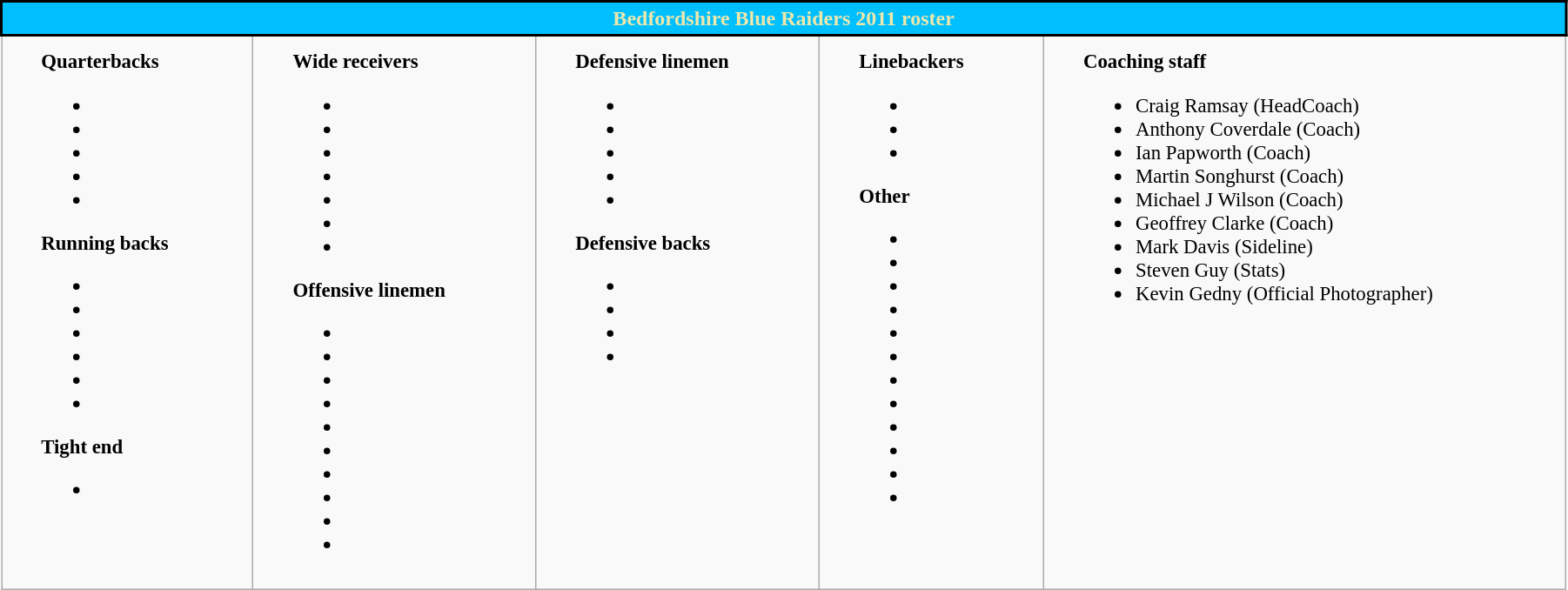<table class="wikitable" style="text-align: left; width: 95%; border: solid black 1px;">
<tr>
<th colspan=10 style="background-color: #00BFFF; text-align: center; border: solid black 2px; color: #EEE8AA;">Bedfordshire Blue Raiders 2011 roster</th>
</tr>
<tr>
<td style="font-size: 95%; padding: 10px 30px;" valign="top"><strong>Quarterbacks</strong><br><ul><li></li><li></li><li></li><li></li><li></li></ul><strong>Running backs</strong><ul><li></li><li></li><li></li><li></li><li></li><li></li></ul><strong>Tight end</strong><ul><li></li></ul></td>
<td style="font-size: 95%; padding: 10px 30px;" valign="top"><strong>Wide receivers</strong><br><ul><li></li><li></li><li></li><li></li><li></li><li></li><li></li></ul><strong>Offensive linemen</strong><ul><li></li><li></li><li></li><li></li><li></li><li></li><li></li><li></li><li></li><li></li></ul></td>
<td style="font-size: 95%; padding: 10px 30px;" valign="top"><strong>Defensive linemen</strong><br><ul><li></li><li></li><li></li><li></li><li></li></ul><strong>Defensive backs</strong><ul><li></li><li></li><li></li><li></li></ul></td>
<td style="font-size: 95%; padding: 10px 30px;" valign="top"><strong>Linebackers</strong><br><ul><li></li><li></li><li></li></ul><strong>Other</strong><ul><li></li><li></li><li></li><li></li><li></li><li></li><li></li><li></li><li></li><li></li><li></li><li></li></ul></td>
<td style="font-size: 95%; padding: 10px 30px;" valign="top"><strong>Coaching staff</strong><br><ul><li>Craig Ramsay (HeadCoach)</li><li>Anthony Coverdale (Coach)</li><li>Ian Papworth (Coach)</li><li>Martin Songhurst (Coach)</li><li>Michael J Wilson (Coach)</li><li>Geoffrey Clarke (Coach)</li><li>Mark Davis (Sideline)</li><li>Steven Guy (Stats)</li><li>Kevin Gedny (Official Photographer)</li></ul></td>
</tr>
</table>
